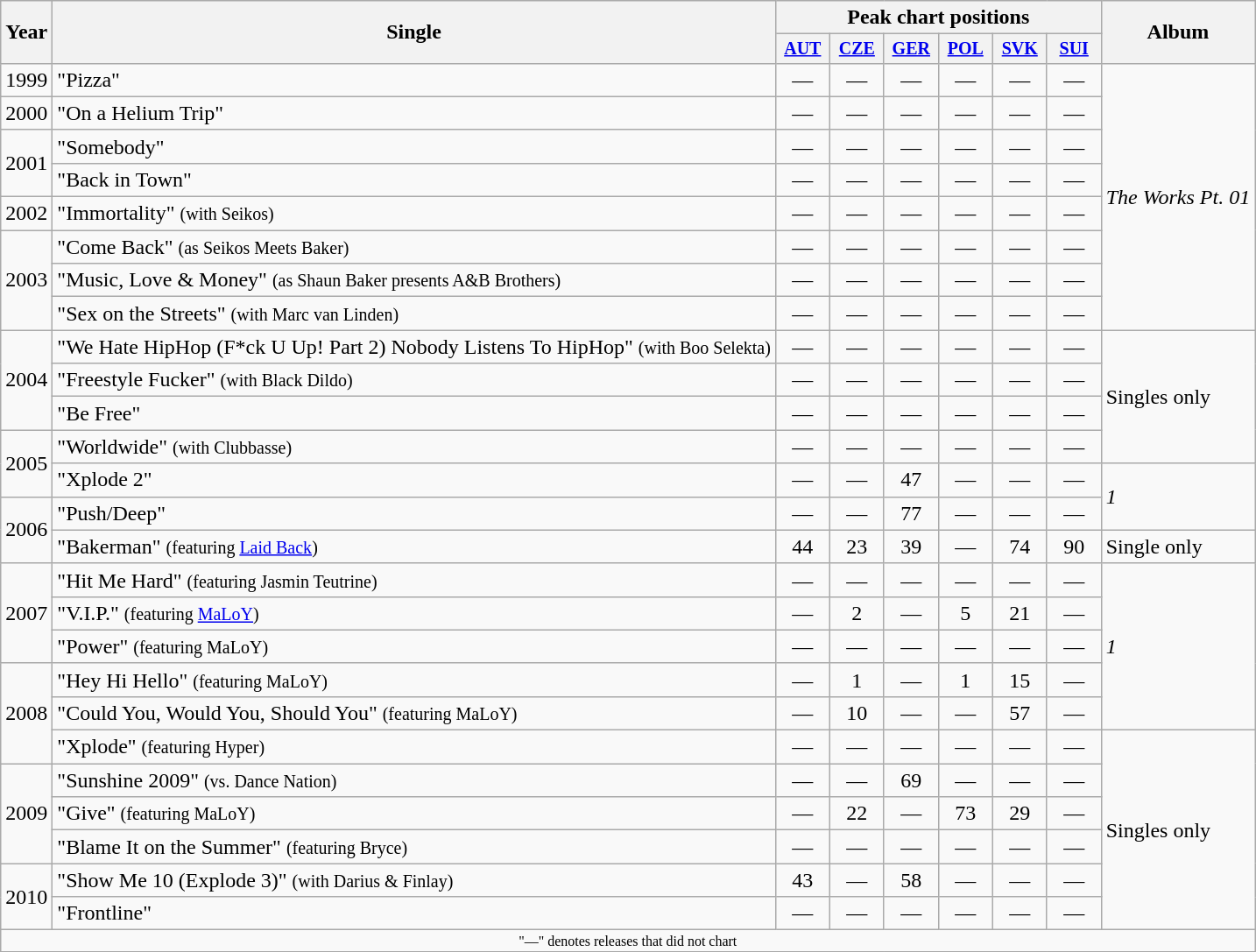<table class="wikitable" style="text-align:center;">
<tr>
<th rowspan="2">Year</th>
<th rowspan="2">Single</th>
<th colspan="6">Peak chart positions</th>
<th rowspan="2">Album</th>
</tr>
<tr style="font-size:smaller;">
<th width="35"><a href='#'>AUT</a><br></th>
<th width="35"><a href='#'>CZE</a><br></th>
<th width="35"><a href='#'>GER</a><br></th>
<th width="35"><a href='#'>POL</a><br></th>
<th width="35"><a href='#'>SVK</a><br></th>
<th width="35"><a href='#'>SUI</a><br></th>
</tr>
<tr>
<td>1999</td>
<td align="left">"Pizza"</td>
<td>—</td>
<td>—</td>
<td>—</td>
<td>—</td>
<td>—</td>
<td>—</td>
<td align="left" rowspan="8"><em>The Works Pt. 01</em></td>
</tr>
<tr>
<td>2000</td>
<td align="left">"On a Helium Trip"</td>
<td>—</td>
<td>—</td>
<td>—</td>
<td>—</td>
<td>—</td>
<td>—</td>
</tr>
<tr>
<td rowspan=2>2001</td>
<td align="left">"Somebody"</td>
<td>—</td>
<td>—</td>
<td>—</td>
<td>—</td>
<td>—</td>
<td>—</td>
</tr>
<tr>
<td align="left">"Back in Town"</td>
<td>—</td>
<td>—</td>
<td>—</td>
<td>—</td>
<td>—</td>
<td>—</td>
</tr>
<tr>
<td>2002</td>
<td align="left">"Immortality" <small>(with Seikos)</small></td>
<td>—</td>
<td>—</td>
<td>—</td>
<td>—</td>
<td>—</td>
<td>—</td>
</tr>
<tr>
<td rowspan=3>2003</td>
<td align="left">"Come Back" <small>(as Seikos Meets Baker)</small></td>
<td>—</td>
<td>—</td>
<td>—</td>
<td>—</td>
<td>—</td>
<td>—</td>
</tr>
<tr>
<td align="left">"Music, Love & Money" <small>(as Shaun Baker presents A&B Brothers)</small></td>
<td>—</td>
<td>—</td>
<td>—</td>
<td>—</td>
<td>—</td>
<td>—</td>
</tr>
<tr>
<td align="left">"Sex on the Streets" <small>(with Marc van Linden)</small></td>
<td>—</td>
<td>—</td>
<td>—</td>
<td>—</td>
<td>—</td>
<td>—</td>
</tr>
<tr>
<td rowspan=3>2004</td>
<td align="left">"We Hate HipHop (F*ck U Up! Part 2) Nobody Listens To HipHop" <small>(with Boo Selekta)</small></td>
<td>—</td>
<td>—</td>
<td>—</td>
<td>—</td>
<td>—</td>
<td>—</td>
<td align="left" rowspan="4">Singles only</td>
</tr>
<tr>
<td align="left">"Freestyle Fucker" <small>(with Black Dildo)</small></td>
<td>—</td>
<td>—</td>
<td>—</td>
<td>—</td>
<td>—</td>
<td>—</td>
</tr>
<tr>
<td align="left">"Be Free"</td>
<td>—</td>
<td>—</td>
<td>—</td>
<td>—</td>
<td>—</td>
<td>—</td>
</tr>
<tr>
<td rowspan=2>2005</td>
<td align="left">"Worldwide" <small>(with Clubbasse)</small></td>
<td>—</td>
<td>—</td>
<td>—</td>
<td>—</td>
<td>—</td>
<td>—</td>
</tr>
<tr>
<td align="left">"Xplode 2"</td>
<td>—</td>
<td>—</td>
<td>47</td>
<td>—</td>
<td>—</td>
<td>—</td>
<td align="left" rowspan="2"><em>1</em></td>
</tr>
<tr>
<td rowspan=2>2006</td>
<td align="left">"Push/Deep"</td>
<td>—</td>
<td>—</td>
<td>77</td>
<td>—</td>
<td>—</td>
<td>—</td>
</tr>
<tr>
<td align="left">"Bakerman" <small>(featuring <a href='#'>Laid Back</a>)</small></td>
<td>44</td>
<td>23</td>
<td>39</td>
<td>—</td>
<td>74</td>
<td>90</td>
<td align="left">Single only</td>
</tr>
<tr>
<td rowspan=3>2007</td>
<td align="left">"Hit Me Hard" <small>(featuring Jasmin Teutrine)</small></td>
<td>—</td>
<td>—</td>
<td>—</td>
<td>—</td>
<td>—</td>
<td>—</td>
<td align="left" rowspan="5"><em>1</em></td>
</tr>
<tr>
<td align="left">"V.I.P." <small>(featuring <a href='#'>MaLoY</a>)</small></td>
<td>—</td>
<td>2</td>
<td>—</td>
<td>5</td>
<td>21</td>
<td>—</td>
</tr>
<tr>
<td align="left">"Power" <small>(featuring MaLoY)</small></td>
<td>—</td>
<td>—</td>
<td>—</td>
<td>—</td>
<td>—</td>
<td>—</td>
</tr>
<tr>
<td rowspan=3>2008</td>
<td align="left">"Hey Hi Hello" <small>(featuring MaLoY)</small></td>
<td>—</td>
<td>1</td>
<td>—</td>
<td>1</td>
<td>15</td>
<td>—</td>
</tr>
<tr>
<td align="left">"Could You, Would You, Should You" <small>(featuring MaLoY)</small></td>
<td>—</td>
<td>10</td>
<td>—</td>
<td>—</td>
<td>57</td>
<td>—</td>
</tr>
<tr>
<td align="left">"Xplode" <small>(featuring Hyper)</small></td>
<td>—</td>
<td>—</td>
<td>—</td>
<td>—</td>
<td>—</td>
<td>—</td>
<td align="left" rowspan="6">Singles only</td>
</tr>
<tr>
<td rowspan=3>2009</td>
<td align="left">"Sunshine 2009" <small>(vs. Dance Nation)</small></td>
<td>—</td>
<td>—</td>
<td>69</td>
<td>—</td>
<td>—</td>
<td>—</td>
</tr>
<tr>
<td align="left">"Give" <small>(featuring MaLoY)</small></td>
<td>—</td>
<td>22</td>
<td>—</td>
<td>73</td>
<td>29</td>
<td>—</td>
</tr>
<tr>
<td align="left">"Blame It on the Summer" <small>(featuring Bryce)</small></td>
<td>—</td>
<td>—</td>
<td>—</td>
<td>—</td>
<td>—</td>
<td>—</td>
</tr>
<tr>
<td rowspan=2>2010</td>
<td align="left">"Show Me 10 (Explode 3)" <small>(with Darius & Finlay)</small></td>
<td>43</td>
<td>—</td>
<td>58</td>
<td>—</td>
<td>—</td>
<td>—</td>
</tr>
<tr>
<td align="left">"Frontline"</td>
<td>—</td>
<td>—</td>
<td>—</td>
<td>—</td>
<td>—</td>
<td>—</td>
</tr>
<tr>
<td colspan="15" style="font-size:8pt">"—" denotes releases that did not chart</td>
</tr>
<tr>
</tr>
</table>
